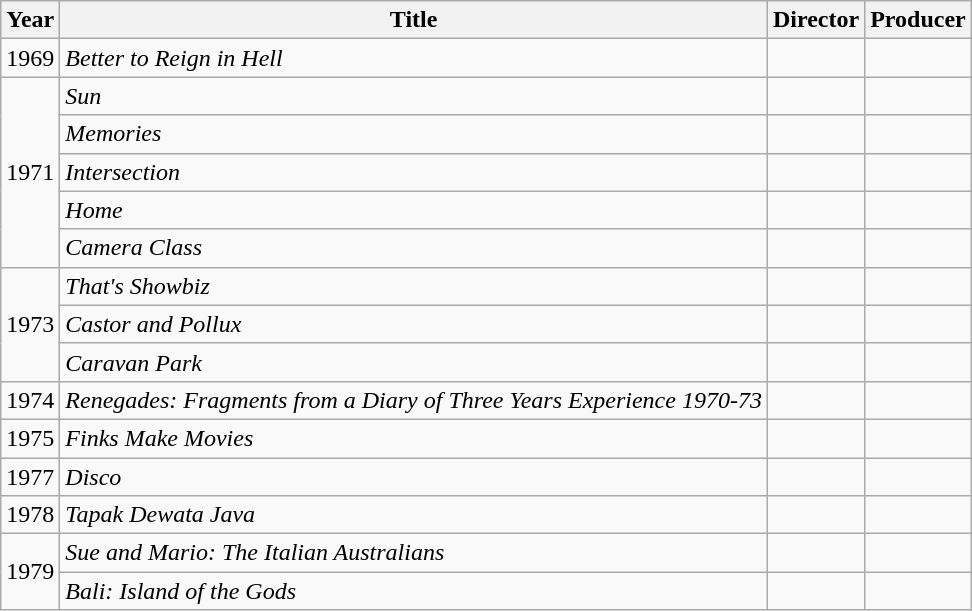<table class="wikitable">
<tr>
<th>Year</th>
<th>Title</th>
<th>Director</th>
<th>Producer</th>
</tr>
<tr>
<td>1969</td>
<td><em>Better to Reign in Hell</em></td>
<td></td>
<td></td>
</tr>
<tr>
<td rowspan="5">1971</td>
<td><em>Sun</em></td>
<td></td>
<td></td>
</tr>
<tr>
<td><em>Memories</em></td>
<td></td>
<td></td>
</tr>
<tr>
<td><em>Intersection</em></td>
<td></td>
<td></td>
</tr>
<tr>
<td><em>Home</em></td>
<td></td>
<td></td>
</tr>
<tr>
<td><em>Camera Class</em></td>
<td></td>
<td></td>
</tr>
<tr>
<td rowspan="3">1973</td>
<td><em>That's Showbiz</em></td>
<td></td>
<td></td>
</tr>
<tr>
<td><em>Castor and Pollux</em></td>
<td></td>
<td></td>
</tr>
<tr>
<td><em>Caravan Park</em></td>
<td></td>
<td></td>
</tr>
<tr>
<td>1974</td>
<td><em>Renegades: Fragments from a Diary of Three Years Experience 1970-73</em></td>
<td></td>
<td></td>
</tr>
<tr>
<td>1975</td>
<td><em>Finks Make Movies</em></td>
<td></td>
<td></td>
</tr>
<tr>
<td>1977</td>
<td><em>Disco</em></td>
<td></td>
<td></td>
</tr>
<tr>
<td>1978</td>
<td><em>Tapak Dewata Java</em></td>
<td></td>
<td></td>
</tr>
<tr>
<td rowspan="2">1979</td>
<td><em>Sue and Mario: The Italian Australians</em></td>
<td></td>
<td></td>
</tr>
<tr>
<td><em>Bali: Island of the Gods</em></td>
<td></td>
<td></td>
</tr>
</table>
